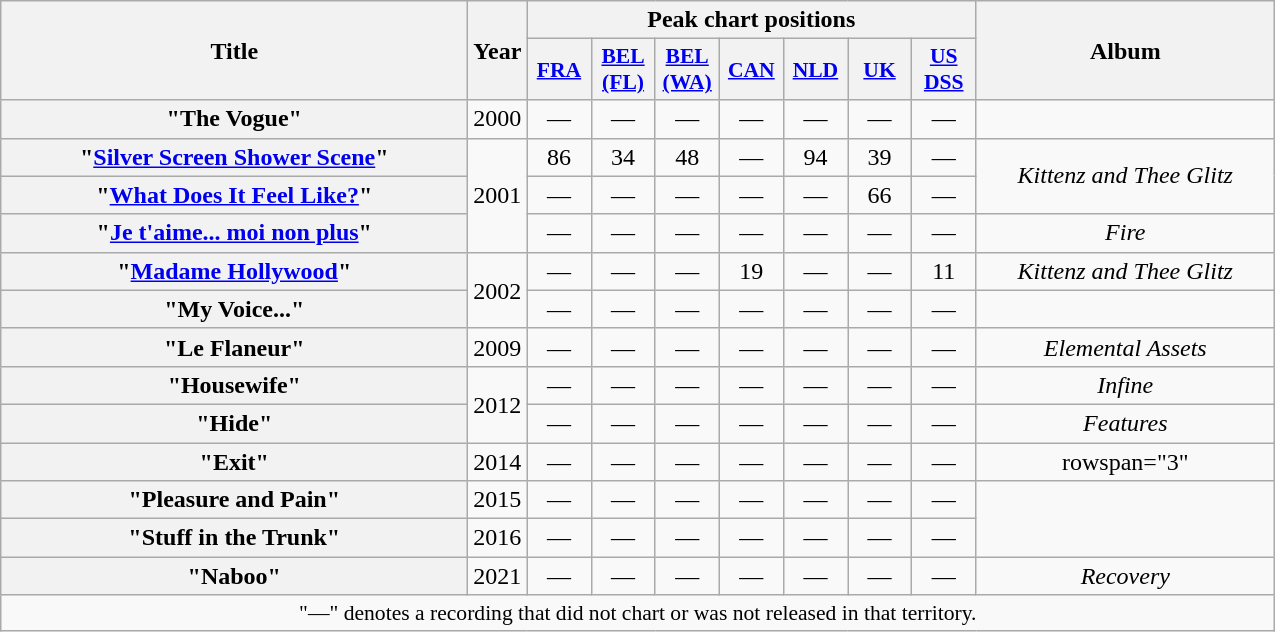<table class="wikitable plainrowheaders" style="text-align:center;">
<tr>
<th scope="col" rowspan="2" style="width:19em;">Title</th>
<th scope="col" rowspan="2" style="width:1em;">Year</th>
<th scope="col" colspan="7">Peak chart positions</th>
<th scope="col" rowspan="2" style="width:12em;">Album</th>
</tr>
<tr>
<th scope="col" style="width:2.5em;font-size:90%;"><a href='#'>FRA</a><br></th>
<th scope="col" style="width:2.5em;font-size:90%;"><a href='#'>BEL<br>(FL)</a><br></th>
<th scope="col" style="width:2.5em;font-size:90%;"><a href='#'>BEL<br>(WA)</a><br></th>
<th scope="col" style="width:2.5em;font-size:90%;"><a href='#'>CAN</a><br></th>
<th scope="col" style="width:2.5em;font-size:90%;"><a href='#'>NLD</a><br></th>
<th scope="col" style="width:2.5em;font-size:90%;"><a href='#'>UK</a><br></th>
<th scope="col" style="width:2.5em;font-size:90%;"><a href='#'>US<br>DSS</a><br></th>
</tr>
<tr>
<th scope="row">"The Vogue"<br></th>
<td>2000</td>
<td>—</td>
<td>—</td>
<td>—</td>
<td>—</td>
<td>—</td>
<td>—</td>
<td>—</td>
<td></td>
</tr>
<tr>
<th scope="row">"<a href='#'>Silver Screen Shower Scene</a>"<br></th>
<td rowspan="3">2001</td>
<td>86</td>
<td>34</td>
<td>48</td>
<td>—</td>
<td>94</td>
<td>39</td>
<td>—</td>
<td rowspan="2"><em>Kittenz and Thee Glitz</em></td>
</tr>
<tr>
<th scope="row">"<a href='#'>What Does It Feel Like?</a>"<br></th>
<td>—</td>
<td>—</td>
<td>—</td>
<td>—</td>
<td>—</td>
<td>66</td>
<td>—</td>
</tr>
<tr>
<th scope="row">"<a href='#'>Je t'aime... moi non plus</a>"<br></th>
<td>—</td>
<td>—</td>
<td>—</td>
<td>—</td>
<td>—</td>
<td>—</td>
<td>—</td>
<td><em>Fire</em></td>
</tr>
<tr>
<th scope="row">"<a href='#'>Madame Hollywood</a>"<br></th>
<td rowspan="2">2002</td>
<td>—</td>
<td>—</td>
<td>—</td>
<td>19</td>
<td>—</td>
<td>—</td>
<td>11</td>
<td><em>Kittenz and Thee Glitz</em></td>
</tr>
<tr>
<th scope="row">"My Voice..."<br></th>
<td>—</td>
<td>—</td>
<td>—</td>
<td>—</td>
<td>—</td>
<td>—</td>
<td>—</td>
<td></td>
</tr>
<tr>
<th scope="row">"Le Flaneur"<br></th>
<td>2009</td>
<td>—</td>
<td>—</td>
<td>—</td>
<td>—</td>
<td>—</td>
<td>—</td>
<td>—</td>
<td><em>Elemental Assets</em></td>
</tr>
<tr>
<th scope="row">"Housewife"<br></th>
<td rowspan="2">2012</td>
<td>—</td>
<td>—</td>
<td>—</td>
<td>—</td>
<td>—</td>
<td>—</td>
<td>—</td>
<td><em>Infine</em></td>
</tr>
<tr>
<th scope="row">"Hide"<br></th>
<td>—</td>
<td>—</td>
<td>—</td>
<td>—</td>
<td>—</td>
<td>—</td>
<td>—</td>
<td><em>Features</em></td>
</tr>
<tr>
<th scope="row">"Exit"<br></th>
<td>2014</td>
<td>—</td>
<td>—</td>
<td>—</td>
<td>—</td>
<td>—</td>
<td>—</td>
<td>—</td>
<td>rowspan="3" </td>
</tr>
<tr>
<th scope="row">"Pleasure and Pain"<br></th>
<td>2015</td>
<td>—</td>
<td>—</td>
<td>—</td>
<td>—</td>
<td>—</td>
<td>—</td>
<td>—</td>
</tr>
<tr>
<th scope="row">"Stuff in the Trunk"<br></th>
<td>2016</td>
<td>—</td>
<td>—</td>
<td>—</td>
<td>—</td>
<td>—</td>
<td>—</td>
<td>—</td>
</tr>
<tr>
<th scope="row">"Naboo"<br></th>
<td>2021</td>
<td>—</td>
<td>—</td>
<td>—</td>
<td>—</td>
<td>—</td>
<td>—</td>
<td>—</td>
<td><em>Recovery</em></td>
</tr>
<tr>
<td colspan="10" style="font-size:90%">"—" denotes a recording that did not chart or was not released in that territory.</td>
</tr>
</table>
